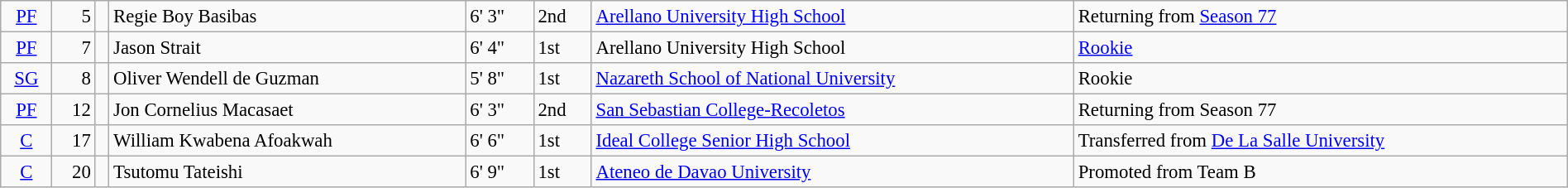<table class=wikitable width=100% style=font-size:95%>
<tr>
<td align=center><a href='#'>PF</a></td>
<td align=right>5</td>
<td></td>
<td>Regie Boy Basibas</td>
<td>6' 3"</td>
<td>2nd</td>
<td><a href='#'>Arellano University High School</a></td>
<td>Returning from <a href='#'>Season 77</a></td>
</tr>
<tr>
<td align=center><a href='#'>PF</a></td>
<td align=right>7</td>
<td></td>
<td>Jason Strait</td>
<td>6' 4"</td>
<td>1st</td>
<td>Arellano University High School</td>
<td><a href='#'>Rookie</a></td>
</tr>
<tr>
<td align=center><a href='#'>SG</a></td>
<td align=right>8</td>
<td></td>
<td>Oliver Wendell de Guzman</td>
<td>5' 8"</td>
<td>1st</td>
<td><a href='#'>Nazareth School of National University</a></td>
<td>Rookie</td>
</tr>
<tr>
<td align=center><a href='#'>PF</a></td>
<td align=right>12</td>
<td></td>
<td>Jon Cornelius Macasaet</td>
<td>6' 3"</td>
<td>2nd</td>
<td><a href='#'>San Sebastian College-Recoletos</a></td>
<td>Returning from Season 77</td>
</tr>
<tr>
<td align=center><a href='#'>C</a></td>
<td align=right>17</td>
<td></td>
<td>William Kwabena Afoakwah</td>
<td>6' 6"</td>
<td>1st</td>
<td><a href='#'>Ideal College Senior High School</a></td>
<td>Transferred from <a href='#'>De La Salle University</a></td>
</tr>
<tr>
<td align=center><a href='#'>C</a></td>
<td align=right>20</td>
<td></td>
<td>Tsutomu Tateishi</td>
<td>6' 9"</td>
<td>1st</td>
<td><a href='#'>Ateneo de Davao University</a></td>
<td>Promoted from Team B</td>
</tr>
</table>
